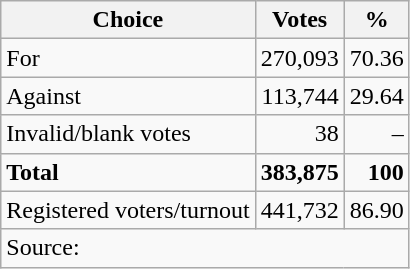<table class=wikitable style=text-align:right>
<tr>
<th>Choice</th>
<th>Votes</th>
<th>%</th>
</tr>
<tr>
<td align=left>For</td>
<td>270,093</td>
<td>70.36</td>
</tr>
<tr>
<td align=left>Against</td>
<td>113,744</td>
<td>29.64</td>
</tr>
<tr>
<td align=left>Invalid/blank votes</td>
<td>38</td>
<td>–</td>
</tr>
<tr>
<td align=left><strong>Total</strong></td>
<td><strong>383,875</strong></td>
<td><strong>100</strong></td>
</tr>
<tr>
<td align=left>Registered voters/turnout</td>
<td>441,732</td>
<td>86.90</td>
</tr>
<tr>
<td colspan=3 align=left>Source: </td>
</tr>
</table>
